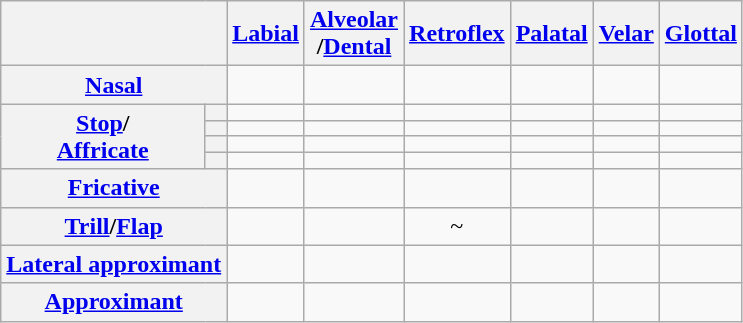<table class="wikitable" style=text-align:center>
<tr>
<th colspan="2"></th>
<th><a href='#'>Labial</a></th>
<th><a href='#'>Alveolar</a><br>/<a href='#'>Dental</a></th>
<th><a href='#'>Retroflex</a></th>
<th><a href='#'>Palatal</a></th>
<th><a href='#'>Velar</a></th>
<th><a href='#'>Glottal</a></th>
</tr>
<tr>
<th colspan="2"><a href='#'>Nasal</a></th>
<td></td>
<td></td>
<td></td>
<td></td>
<td></td>
<td></td>
</tr>
<tr>
<th rowspan="4"><a href='#'>Stop</a>/<br><a href='#'>Affricate</a></th>
<th></th>
<td></td>
<td></td>
<td></td>
<td></td>
<td></td>
<td></td>
</tr>
<tr>
<th></th>
<td></td>
<td></td>
<td></td>
<td></td>
<td></td>
<td></td>
</tr>
<tr>
<th></th>
<td></td>
<td></td>
<td></td>
<td></td>
<td></td>
<td></td>
</tr>
<tr>
<th></th>
<td></td>
<td></td>
<td></td>
<td></td>
<td></td>
<td></td>
</tr>
<tr>
<th colspan="2"><a href='#'>Fricative</a></th>
<td></td>
<td></td>
<td></td>
<td></td>
<td></td>
<td></td>
</tr>
<tr>
<th colspan="2"><a href='#'>Trill</a>/<a href='#'>Flap</a></th>
<td></td>
<td></td>
<td>~</td>
<td></td>
<td></td>
<td></td>
</tr>
<tr>
<th colspan="2"><a href='#'>Lateral approximant</a></th>
<td></td>
<td></td>
<td></td>
<td></td>
<td></td>
<td></td>
</tr>
<tr>
<th colspan="2"><a href='#'>Approximant</a></th>
<td></td>
<td></td>
<td></td>
<td></td>
<td></td>
<td></td>
</tr>
</table>
